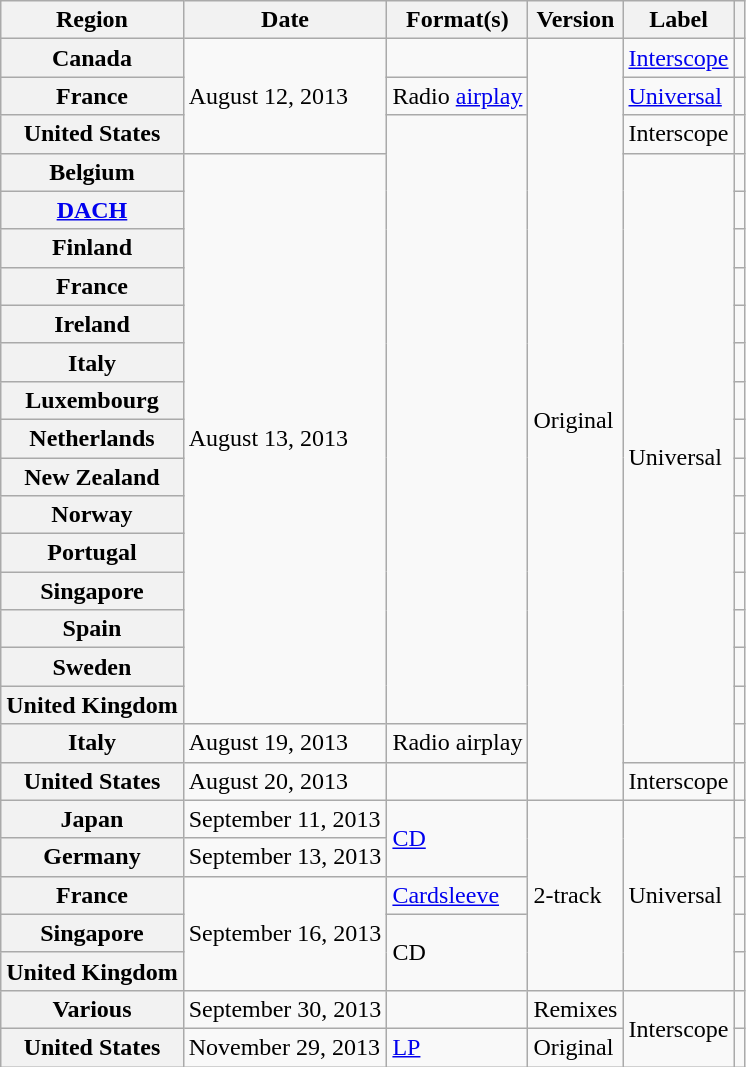<table class="wikitable plainrowheaders">
<tr>
<th scope="col">Region</th>
<th scope="col">Date</th>
<th scope="col">Format(s)</th>
<th scope="col">Version</th>
<th scope="col">Label</th>
<th scope="col"></th>
</tr>
<tr>
<th scope="row">Canada</th>
<td rowspan="3">August 12, 2013</td>
<td></td>
<td rowspan="20">Original</td>
<td><a href='#'>Interscope</a></td>
<td style="text-align:center;"></td>
</tr>
<tr>
<th scope="row">France</th>
<td>Radio <a href='#'>airplay</a></td>
<td><a href='#'>Universal</a></td>
<td style="text-align:center;"></td>
</tr>
<tr>
<th scope="row">United States</th>
<td rowspan="16"></td>
<td>Interscope</td>
<td style="text-align:center;"></td>
</tr>
<tr>
<th scope="row">Belgium</th>
<td rowspan="15">August 13, 2013</td>
<td rowspan="16">Universal</td>
<td style="text-align:center;"></td>
</tr>
<tr>
<th scope="row"><a href='#'>DACH</a></th>
<td style="text-align:center;"></td>
</tr>
<tr>
<th scope="row">Finland</th>
<td style="text-align:center;"></td>
</tr>
<tr>
<th scope="row">France</th>
<td style="text-align:center;"></td>
</tr>
<tr>
<th scope="row">Ireland</th>
<td style="text-align:center;"></td>
</tr>
<tr>
<th scope="row">Italy</th>
<td style="text-align:center;"></td>
</tr>
<tr>
<th scope="row">Luxembourg</th>
<td style="text-align:center;"></td>
</tr>
<tr>
<th scope="row">Netherlands</th>
<td style="text-align:center;"></td>
</tr>
<tr>
<th scope="row">New Zealand</th>
<td style="text-align:center;"></td>
</tr>
<tr>
<th scope="row">Norway</th>
<td style="text-align:center;"></td>
</tr>
<tr>
<th scope="row">Portugal</th>
<td style="text-align:center;"></td>
</tr>
<tr>
<th scope="row">Singapore</th>
<td style="text-align:center;"></td>
</tr>
<tr>
<th scope="row">Spain</th>
<td style="text-align:center;"></td>
</tr>
<tr>
<th scope="row">Sweden</th>
<td style="text-align:center;"></td>
</tr>
<tr>
<th scope="row">United Kingdom</th>
<td style="text-align:center;"></td>
</tr>
<tr>
<th scope="row">Italy</th>
<td>August 19, 2013</td>
<td>Radio airplay</td>
<td style="text-align:center;"></td>
</tr>
<tr>
<th scope="row">United States</th>
<td>August 20, 2013</td>
<td></td>
<td>Interscope</td>
<td style="text-align:center;"> <br></td>
</tr>
<tr>
<th scope="row">Japan</th>
<td>September 11, 2013</td>
<td rowspan="2"><a href='#'>CD</a></td>
<td rowspan="5">2-track</td>
<td rowspan="5">Universal</td>
<td style="text-align:center;"></td>
</tr>
<tr>
<th scope="row">Germany</th>
<td>September 13, 2013</td>
<td style="text-align:center;"></td>
</tr>
<tr>
<th scope="row">France</th>
<td rowspan="3">September 16, 2013</td>
<td><a href='#'>Cardsleeve</a></td>
<td style="text-align:center;"></td>
</tr>
<tr>
<th scope="row">Singapore</th>
<td rowspan="2">CD</td>
<td style="text-align:center;"></td>
</tr>
<tr>
<th scope="row">United Kingdom</th>
<td style="text-align:center;"></td>
</tr>
<tr>
<th scope="row">Various</th>
<td>September 30, 2013</td>
<td></td>
<td>Remixes</td>
<td rowspan="2">Interscope</td>
<td style="text-align:center;"></td>
</tr>
<tr>
<th scope="row">United States</th>
<td>November 29, 2013</td>
<td><a href='#'>LP</a></td>
<td>Original</td>
<td style="text-align:center;"></td>
</tr>
</table>
